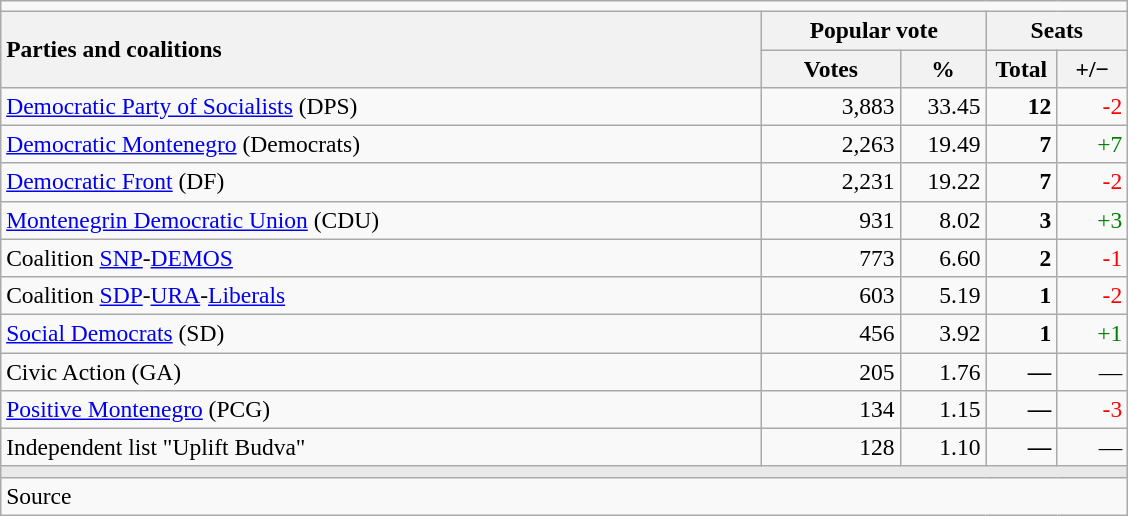<table class="wikitable" style="text-align:right; font-size:98%; margin-bottom:0">
<tr>
<td colspan="6"></td>
</tr>
<tr>
<th style="text-align:left;" rowspan="2" width="500">Parties and coalitions</th>
<th colspan="2">Popular vote</th>
<th colspan="2">Seats</th>
</tr>
<tr>
<th width="85">Votes</th>
<th width="50">%</th>
<th width="40">Total</th>
<th width="40">+/−</th>
</tr>
<tr>
<td align="left"><a href='#'>Democratic Party of Socialists</a> (DPS)</td>
<td>3,883</td>
<td>33.45</td>
<td><strong>12</strong></td>
<td style="color:red;">-2</td>
</tr>
<tr>
<td align="left"><a href='#'>Democratic Montenegro</a> (Democrats)</td>
<td>2,263</td>
<td>19.49</td>
<td><strong>7</strong></td>
<td style="color:green;">+7</td>
</tr>
<tr>
<td align="left"><a href='#'>Democratic Front</a> (DF)</td>
<td>2,231</td>
<td>19.22</td>
<td><strong>7</strong></td>
<td style="color:red;">-2</td>
</tr>
<tr>
<td align="left"><a href='#'>Montenegrin Democratic Union</a> (CDU)</td>
<td>931</td>
<td>8.02</td>
<td><strong>3</strong></td>
<td style="color:green;">+3</td>
</tr>
<tr>
<td align="left">Coalition <a href='#'>SNP</a>-<a href='#'>DEMOS</a></td>
<td>773</td>
<td>6.60</td>
<td><strong>2</strong></td>
<td style="color:red;">-1</td>
</tr>
<tr>
<td align="left">Coalition <a href='#'>SDP</a>-<a href='#'>URA</a>-<a href='#'>Liberals</a></td>
<td>603</td>
<td>5.19</td>
<td><strong>1</strong></td>
<td style="color:red;">-2</td>
</tr>
<tr>
<td align="left"><a href='#'>Social Democrats</a> (SD)</td>
<td>456</td>
<td>3.92</td>
<td><strong>1</strong></td>
<td style="color:green;">+1</td>
</tr>
<tr>
<td align="left">Civic Action (GA)</td>
<td>205</td>
<td>1.76</td>
<td><strong>—</strong></td>
<td>—</td>
</tr>
<tr>
<td align="left"><a href='#'>Positive Montenegro</a> (PCG)</td>
<td>134</td>
<td>1.15</td>
<td><strong>—</strong></td>
<td style="color:red;">-3</td>
</tr>
<tr>
<td align="left">Independent list "Uplift Budva"</td>
<td>128</td>
<td>1.10</td>
<td><strong>—</strong></td>
<td>—</td>
</tr>
<tr>
<td colspan="6" bgcolor="#E9E9E9"></td>
</tr>
<tr>
<td align="left" colspan="6">Source</td>
</tr>
</table>
